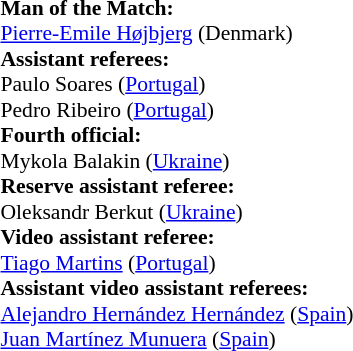<table style="width:50%;font-size:90%">
<tr>
<td><br><strong>Man of the Match:</strong>
<br><a href='#'>Pierre-Emile Højbjerg</a> (Denmark)<br><strong>Assistant referees:</strong>
<br>Paulo Soares (<a href='#'>Portugal</a>)
<br>Pedro Ribeiro (<a href='#'>Portugal</a>)
<br><strong>Fourth official:</strong>
<br>Mykola Balakin (<a href='#'>Ukraine</a>)
<br><strong>Reserve assistant referee:</strong>
<br>Oleksandr Berkut (<a href='#'>Ukraine</a>)
<br><strong>Video assistant referee:</strong>
<br><a href='#'>Tiago Martins</a> (<a href='#'>Portugal</a>)
<br><strong>Assistant video assistant referees:</strong>
<br><a href='#'>Alejandro Hernández Hernández</a> (<a href='#'>Spain</a>)
<br><a href='#'>Juan Martínez Munuera</a> (<a href='#'>Spain</a>)</td>
</tr>
</table>
